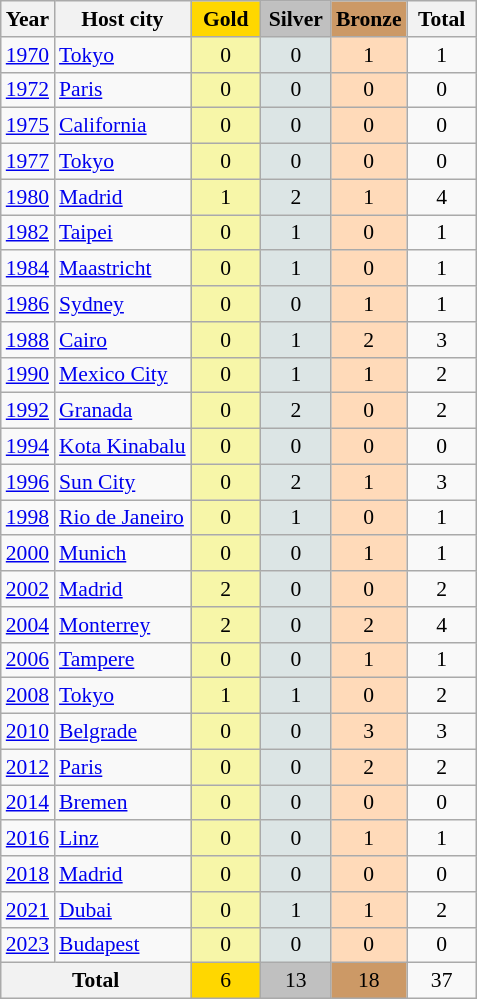<table class="wikitable" style="text-align:center; font-size:90%;">
<tr>
<th>Year</th>
<th>Host city</th>
<td width=40 bgcolor=gold align="center"><strong>Gold</strong></td>
<td width=40 bgcolor=silver align="center"><strong>Silver</strong></td>
<td width=4 bgcolor=#cc9966 align="center"><strong>Bronze</strong></td>
<th width=40>Total</th>
</tr>
<tr align="center">
<td><a href='#'>1970</a></td>
<td align="left"> <a href='#'>Tokyo</a></td>
<td style="background:#F7F6A8;">0</td>
<td style="background:#DCE5E5;">0</td>
<td style="background:#FFDAB9;">1</td>
<td>1</td>
</tr>
<tr align="center">
<td><a href='#'>1972</a></td>
<td align="left"> <a href='#'>Paris</a></td>
<td style="background:#F7F6A8;">0</td>
<td style="background:#DCE5E5;">0</td>
<td style="background:#FFDAB9;">0</td>
<td>0</td>
</tr>
<tr align="center">
<td><a href='#'>1975</a></td>
<td align="left"> <a href='#'>California</a></td>
<td style="background:#F7F6A8;">0</td>
<td style="background:#DCE5E5;">0</td>
<td style="background:#FFDAB9;">0</td>
<td>0</td>
</tr>
<tr align="center">
<td><a href='#'>1977</a></td>
<td align="left"> <a href='#'>Tokyo</a></td>
<td style="background:#F7F6A8;">0</td>
<td style="background:#DCE5E5;">0</td>
<td style="background:#FFDAB9;">0</td>
<td>0</td>
</tr>
<tr align="center">
<td><a href='#'>1980</a></td>
<td align="left"> <a href='#'>Madrid</a></td>
<td style="background:#F7F6A8;">1</td>
<td style="background:#DCE5E5;">2</td>
<td style="background:#FFDAB9;">1</td>
<td>4</td>
</tr>
<tr align="center">
<td><a href='#'>1982</a></td>
<td align="left"> <a href='#'>Taipei</a></td>
<td style="background:#F7F6A8;">0</td>
<td style="background:#DCE5E5;">1</td>
<td style="background:#FFDAB9;">0</td>
<td>1</td>
</tr>
<tr align="center">
<td><a href='#'>1984</a></td>
<td align="left"> <a href='#'>Maastricht</a></td>
<td style="background:#F7F6A8;">0</td>
<td style="background:#DCE5E5;">1</td>
<td style="background:#FFDAB9;">0</td>
<td>1</td>
</tr>
<tr align="center">
<td><a href='#'>1986</a></td>
<td align="left"> <a href='#'>Sydney</a></td>
<td style="background:#F7F6A8;">0</td>
<td style="background:#DCE5E5;">0</td>
<td style="background:#FFDAB9;">1</td>
<td>1</td>
</tr>
<tr align="center">
<td><a href='#'>1988</a></td>
<td align="left"> <a href='#'>Cairo</a></td>
<td style="background:#F7F6A8;">0</td>
<td style="background:#DCE5E5;">1</td>
<td style="background:#FFDAB9;">2</td>
<td>3</td>
</tr>
<tr align="center">
<td><a href='#'>1990</a></td>
<td align="left"> <a href='#'>Mexico City</a></td>
<td style="background:#F7F6A8;">0</td>
<td style="background:#DCE5E5;">1</td>
<td style="background:#FFDAB9;">1</td>
<td>2</td>
</tr>
<tr align="center">
<td><a href='#'>1992</a></td>
<td align="left"> <a href='#'>Granada</a></td>
<td style="background:#F7F6A8;">0</td>
<td style="background:#DCE5E5;">2</td>
<td style="background:#FFDAB9;">0</td>
<td>2</td>
</tr>
<tr align="center">
<td><a href='#'>1994</a></td>
<td align="left"> <a href='#'>Kota Kinabalu</a></td>
<td style="background:#F7F6A8;">0</td>
<td style="background:#DCE5E5;">0</td>
<td style="background:#FFDAB9;">0</td>
<td>0</td>
</tr>
<tr align="center">
<td><a href='#'>1996</a></td>
<td align="left"> <a href='#'>Sun City</a></td>
<td style="background:#F7F6A8;">0</td>
<td style="background:#DCE5E5;">2</td>
<td style="background:#FFDAB9;">1</td>
<td>3</td>
</tr>
<tr align="center">
<td><a href='#'>1998</a></td>
<td align="left"> <a href='#'>Rio de Janeiro</a></td>
<td style="background:#F7F6A8;">0</td>
<td style="background:#DCE5E5;">1</td>
<td style="background:#FFDAB9;">0</td>
<td>1</td>
</tr>
<tr align="center">
<td><a href='#'>2000</a></td>
<td align="left"> <a href='#'>Munich</a></td>
<td style="background:#F7F6A8;">0</td>
<td style="background:#DCE5E5;">0</td>
<td style="background:#FFDAB9;">1</td>
<td>1</td>
</tr>
<tr align="center">
<td><a href='#'>2002</a></td>
<td align="left"> <a href='#'>Madrid</a></td>
<td style="background:#F7F6A8;">2</td>
<td style="background:#DCE5E5;">0</td>
<td style="background:#FFDAB9;">0</td>
<td>2</td>
</tr>
<tr align="center">
<td><a href='#'>2004</a></td>
<td align="left"> <a href='#'>Monterrey</a></td>
<td style="background:#F7F6A8;">2</td>
<td style="background:#DCE5E5;">0</td>
<td style="background:#FFDAB9;">2</td>
<td>4</td>
</tr>
<tr align="center">
<td><a href='#'>2006</a></td>
<td align="left"> <a href='#'>Tampere</a></td>
<td style="background:#F7F6A8;">0</td>
<td style="background:#DCE5E5;">0</td>
<td style="background:#FFDAB9;">1</td>
<td>1</td>
</tr>
<tr align="center">
<td><a href='#'>2008</a></td>
<td align="left"> <a href='#'>Tokyo</a></td>
<td style="background:#F7F6A8;">1</td>
<td style="background:#DCE5E5;">1</td>
<td style="background:#FFDAB9;">0</td>
<td>2</td>
</tr>
<tr align="center">
<td><a href='#'>2010</a></td>
<td align="left"> <a href='#'>Belgrade</a></td>
<td style="background:#F7F6A8;">0</td>
<td style="background:#DCE5E5;">0</td>
<td style="background:#FFDAB9;">3</td>
<td>3</td>
</tr>
<tr align="center">
<td><a href='#'>2012</a></td>
<td align="left"> <a href='#'>Paris</a></td>
<td style="background:#F7F6A8;">0</td>
<td style="background:#DCE5E5;">0</td>
<td style="background:#FFDAB9;">2</td>
<td>2</td>
</tr>
<tr align="center">
<td><a href='#'>2014</a></td>
<td align="left"> <a href='#'>Bremen</a></td>
<td style="background:#F7F6A8;">0</td>
<td style="background:#DCE5E5;">0</td>
<td style="background:#FFDAB9;">0</td>
<td>0</td>
</tr>
<tr align="center">
<td><a href='#'>2016</a></td>
<td align="left"> <a href='#'>Linz</a></td>
<td style="background:#F7F6A8;">0</td>
<td style="background:#DCE5E5;">0</td>
<td style="background:#FFDAB9;">1</td>
<td>1</td>
</tr>
<tr align="center">
<td><a href='#'>2018</a></td>
<td align="left"> <a href='#'>Madrid</a></td>
<td style="background:#F7F6A8;">0</td>
<td style="background:#DCE5E5;">0</td>
<td style="background:#FFDAB9;">0</td>
<td>0</td>
</tr>
<tr align="center">
<td><a href='#'>2021</a></td>
<td align="left"> <a href='#'>Dubai</a></td>
<td style="background:#F7F6A8;">0</td>
<td style="background:#DCE5E5;">1</td>
<td style="background:#FFDAB9;">1</td>
<td>2</td>
</tr>
<tr align="center">
<td><a href='#'>2023</a></td>
<td align="left"> <a href='#'>Budapest</a></td>
<td style="background:#F7F6A8;">0</td>
<td style="background:#DCE5E5;">0</td>
<td style="background:#FFDAB9;">0</td>
<td>0</td>
</tr>
<tr align="center">
<th colspan=2>Total</th>
<td style="background:gold;">6</td>
<td style="background:silver;">13</td>
<td style="background:#CC9966;">18</td>
<td>37</td>
</tr>
</table>
